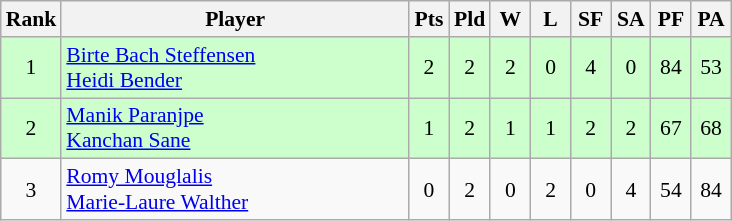<table class=wikitable style="text-align:center; font-size:90%">
<tr>
<th width="20">Rank</th>
<th width="225">Player</th>
<th width="20">Pts</th>
<th width="20">Pld</th>
<th width="20">W</th>
<th width="20">L</th>
<th width="20">SF</th>
<th width="20">SA</th>
<th width="20">PF</th>
<th width="20">PA</th>
</tr>
<tr bgcolor="#ccffcc">
<td>1</td>
<td style="text-align:left"> <a href='#'>Birte Bach Steffensen</a><br> <a href='#'>Heidi Bender</a></td>
<td>2</td>
<td>2</td>
<td>2</td>
<td>0</td>
<td>4</td>
<td>0</td>
<td>84</td>
<td>53</td>
</tr>
<tr bgcolor="#ccffcc">
<td>2</td>
<td style="text-align:left"> <a href='#'>Manik Paranjpe</a><br> <a href='#'>Kanchan Sane</a></td>
<td>1</td>
<td>2</td>
<td>1</td>
<td>1</td>
<td>2</td>
<td>2</td>
<td>67</td>
<td>68</td>
</tr>
<tr>
<td>3</td>
<td style="text-align:left"> <a href='#'>Romy Mouglalis</a><br> <a href='#'>Marie-Laure Walther</a></td>
<td>0</td>
<td>2</td>
<td>0</td>
<td>2</td>
<td>0</td>
<td>4</td>
<td>54</td>
<td>84</td>
</tr>
</table>
